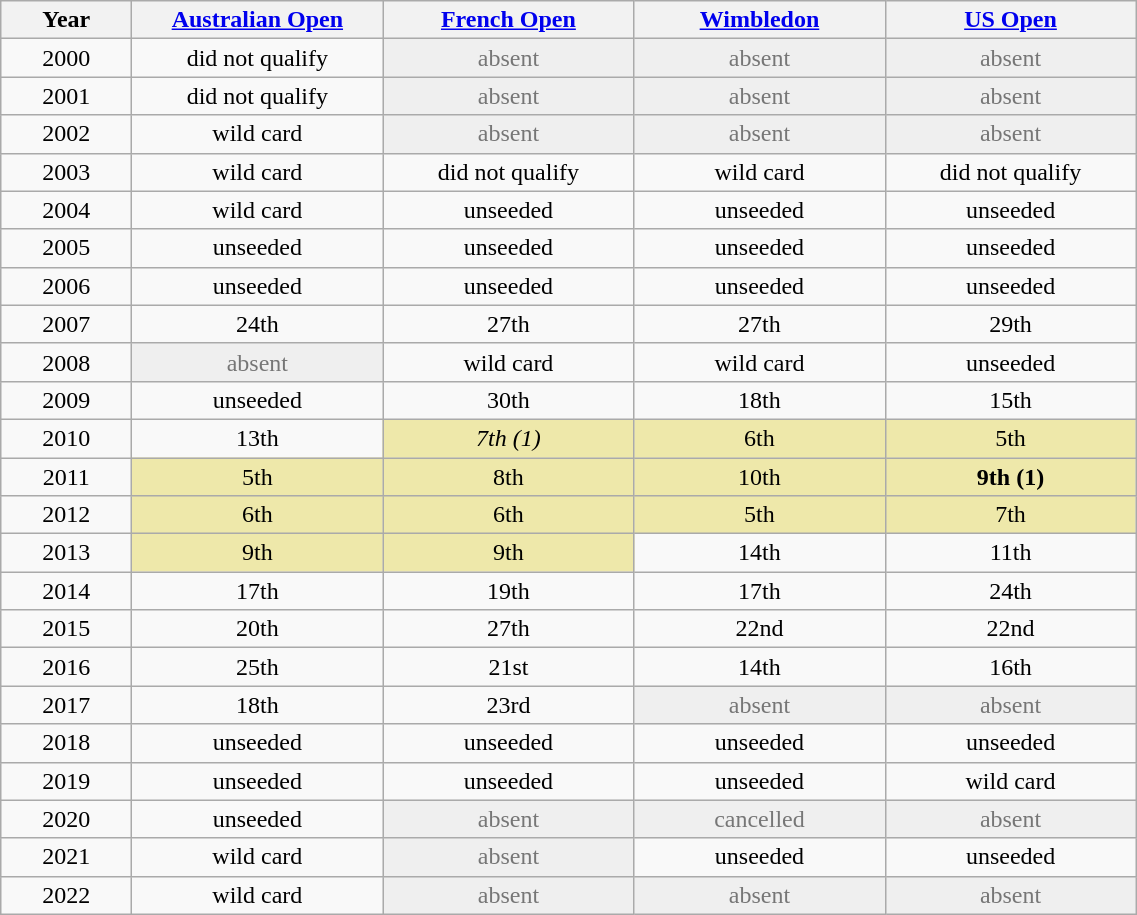<table class="wikitable" style="text-align:center">
<tr>
<th width="80">Year</th>
<th width="160"><a href='#'>Australian Open</a></th>
<th width="160"><a href='#'>French Open</a></th>
<th width="160"><a href='#'>Wimbledon</a></th>
<th width="160"><a href='#'>US Open</a></th>
</tr>
<tr>
<td>2000</td>
<td>did not qualify</td>
<td style=background:#efefef;color:#767676>absent</td>
<td style=background:#efefef;color:#767676>absent</td>
<td style=background:#efefef;color:#767676>absent</td>
</tr>
<tr>
<td>2001</td>
<td>did not qualify</td>
<td style=background:#efefef;color:#767676>absent</td>
<td style=background:#efefef;color:#767676>absent</td>
<td style=background:#efefef;color:#767676>absent</td>
</tr>
<tr>
<td>2002</td>
<td>wild card</td>
<td style=background:#efefef;color:#767676>absent</td>
<td style=background:#efefef;color:#767676>absent</td>
<td style=background:#efefef;color:#767676>absent</td>
</tr>
<tr>
<td>2003</td>
<td>wild card</td>
<td>did not qualify</td>
<td>wild card</td>
<td>did not qualify</td>
</tr>
<tr>
<td>2004</td>
<td>wild card</td>
<td>unseeded</td>
<td>unseeded</td>
<td>unseeded</td>
</tr>
<tr>
<td>2005</td>
<td>unseeded</td>
<td>unseeded</td>
<td>unseeded</td>
<td>unseeded</td>
</tr>
<tr>
<td>2006</td>
<td>unseeded</td>
<td>unseeded</td>
<td>unseeded</td>
<td>unseeded</td>
</tr>
<tr>
<td>2007</td>
<td>24th</td>
<td>27th</td>
<td>27th</td>
<td>29th</td>
</tr>
<tr>
<td>2008</td>
<td style=background:#efefef;color:#767676>absent</td>
<td>wild card</td>
<td>wild card</td>
<td>unseeded</td>
</tr>
<tr>
<td>2009</td>
<td>unseeded</td>
<td>30th</td>
<td>18th</td>
<td>15th</td>
</tr>
<tr>
<td>2010</td>
<td>13th</td>
<td bgcolor=eee8aa><em>7th (1)</em></td>
<td bgcolor=eee8aa>6th</td>
<td bgcolor=eee8aa>5th</td>
</tr>
<tr>
<td>2011</td>
<td bgcolor=eee8aa>5th</td>
<td bgcolor=eee8aa>8th</td>
<td bgcolor=eee8aa>10th</td>
<td bgcolor=eee8aa><strong>9th (1)</strong></td>
</tr>
<tr>
<td>2012</td>
<td bgcolor=eee8aa>6th</td>
<td bgcolor=eee8aa>6th</td>
<td bgcolor=eee8aa>5th</td>
<td bgcolor=eee8aa>7th</td>
</tr>
<tr>
<td>2013</td>
<td bgcolor=eee8aa>9th</td>
<td bgcolor=eee8aa>9th</td>
<td>14th</td>
<td>11th</td>
</tr>
<tr>
<td>2014</td>
<td>17th</td>
<td>19th</td>
<td>17th</td>
<td>24th</td>
</tr>
<tr>
<td>2015</td>
<td>20th</td>
<td>27th</td>
<td>22nd</td>
<td>22nd</td>
</tr>
<tr>
<td>2016</td>
<td>25th</td>
<td>21st</td>
<td>14th</td>
<td>16th</td>
</tr>
<tr>
<td>2017</td>
<td>18th</td>
<td>23rd</td>
<td bgcolor="efefef" style="color:#767676">absent</td>
<td bgcolor="efefef" style="color:#767676">absent</td>
</tr>
<tr>
<td>2018</td>
<td>unseeded</td>
<td>unseeded</td>
<td>unseeded</td>
<td>unseeded</td>
</tr>
<tr>
<td>2019</td>
<td>unseeded</td>
<td>unseeded</td>
<td>unseeded</td>
<td>wild card</td>
</tr>
<tr>
<td>2020</td>
<td>unseeded</td>
<td bgcolor="efefef" style="color:#767676">absent</td>
<td bgcolor="efefef" style="color:#767676">cancelled</td>
<td bgcolor="efefef" style="color:#767676">absent</td>
</tr>
<tr>
<td>2021</td>
<td>wild card</td>
<td bgcolor="efefef" style="color:#767676">absent</td>
<td>unseeded</td>
<td>unseeded</td>
</tr>
<tr>
<td>2022</td>
<td>wild card</td>
<td bgcolor="efefef" style="color:#767676">absent</td>
<td bgcolor="efefef" style="color:#767676">absent</td>
<td bgcolor="efefef" style="color:#767676">absent</td>
</tr>
</table>
